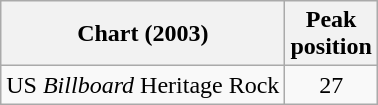<table class="wikitable sortable">
<tr>
<th>Chart (2003)</th>
<th>Peak<br>position</th>
</tr>
<tr>
<td>US <em>Billboard</em> Heritage Rock</td>
<td style="text-align:center;">27</td>
</tr>
</table>
